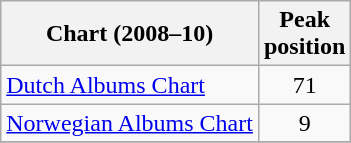<table class="wikitable sortable">
<tr>
<th>Chart (2008–10)</th>
<th>Peak<br>position</th>
</tr>
<tr>
<td><a href='#'>Dutch Albums Chart</a></td>
<td align="center">71</td>
</tr>
<tr>
<td><a href='#'>Norwegian Albums Chart</a></td>
<td align="center">9</td>
</tr>
<tr>
</tr>
</table>
